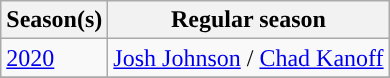<table class="wikitable">
<tr>
<th>Season(s)</th>
<th>Regular season</th>
</tr>
<tr>
<td><a href='#'>2020</a></td>
<td><a href='#'>Josh Johnson</a>  / <a href='#'>Chad Kanoff</a> </td>
</tr>
<tr>
</tr>
</table>
